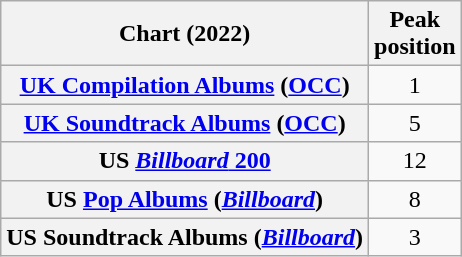<table class="wikitable plainrowheaders" style="text-align:center">
<tr>
<th scope="col">Chart (2022)</th>
<th scope="col">Peak<br>position</th>
</tr>
<tr>
<th scope="row"><a href='#'>UK Compilation Albums</a> (<a href='#'>OCC</a>)</th>
<td>1</td>
</tr>
<tr>
<th scope="row"><a href='#'>UK Soundtrack Albums</a> (<a href='#'>OCC</a>)</th>
<td>5</td>
</tr>
<tr>
<th scope="row">US <a href='#'><em>Billboard</em> 200</a></th>
<td>12</td>
</tr>
<tr>
<th scope="row">US <a href='#'>Pop Albums</a> (<a href='#'><em>Billboard</em></a>)</th>
<td>8</td>
</tr>
<tr>
<th scope="row">US Soundtrack Albums (<a href='#'><em>Billboard</em></a>)</th>
<td>3</td>
</tr>
</table>
